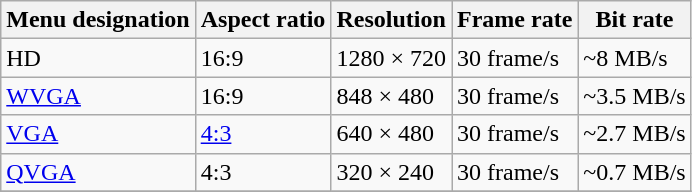<table class="wikitable plainlinks" border="1">
<tr>
<th>Menu designation</th>
<th>Aspect ratio</th>
<th>Resolution</th>
<th>Frame rate</th>
<th>Bit rate</th>
</tr>
<tr>
<td>HD</td>
<td>16:9</td>
<td>1280 × 720</td>
<td>30 frame/s</td>
<td>~8 MB/s</td>
</tr>
<tr>
<td><a href='#'>WVGA</a></td>
<td>16:9</td>
<td>848 × 480</td>
<td>30 frame/s</td>
<td>~3.5 MB/s</td>
</tr>
<tr>
<td><a href='#'>VGA</a></td>
<td><a href='#'>4:3</a></td>
<td>640 × 480</td>
<td>30 frame/s</td>
<td>~2.7 MB/s</td>
</tr>
<tr>
<td><a href='#'>QVGA</a></td>
<td>4:3</td>
<td>320 × 240</td>
<td>30 frame/s</td>
<td>~0.7 MB/s</td>
</tr>
<tr>
</tr>
</table>
